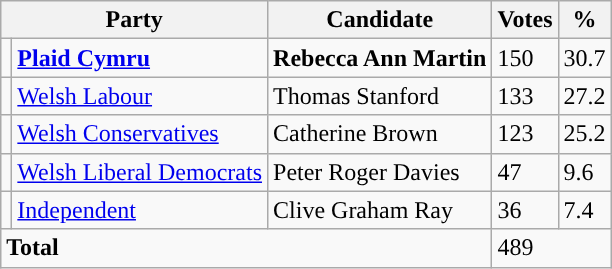<table class="wikitable">
<tr>
<th colspan="2">Party</th>
<th>Candidate</th>
<th>Votes</th>
<th>%</th>
</tr>
<tr>
<td style="color:inherit;background:"></td>
<td><strong><a href='#'>Plaid Cymru</a></strong></td>
<td><strong>Rebecca Ann Martin</strong></td>
<td>150</td>
<td>30.7</td>
</tr>
<tr>
<td style="color:inherit;background:"></td>
<td><a href='#'>Welsh Labour</a></td>
<td>Thomas Stanford</td>
<td>133</td>
<td>27.2</td>
</tr>
<tr>
<td style="color:inherit;background:"></td>
<td><a href='#'>Welsh Conservatives</a></td>
<td>Catherine Brown</td>
<td>123</td>
<td>25.2</td>
</tr>
<tr>
<td style="color:inherit;background:"></td>
<td><a href='#'>Welsh Liberal Democrats</a></td>
<td>Peter Roger Davies</td>
<td>47</td>
<td>9.6</td>
</tr>
<tr>
<td style="color:inherit;background:"></td>
<td><a href='#'>Independent</a></td>
<td>Clive Graham Ray</td>
<td>36</td>
<td>7.4</td>
</tr>
<tr>
<td colspan="3"><strong>Total</strong></td>
<td colspan="2">489</td>
</tr>
</table>
